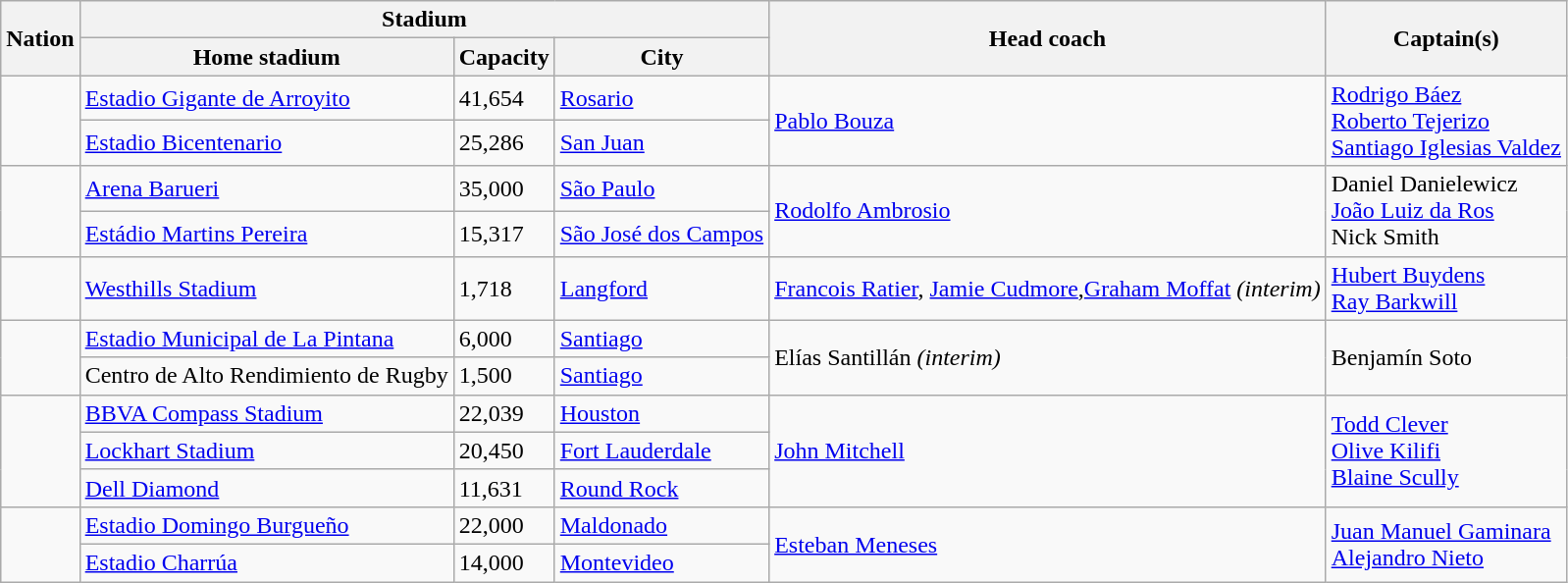<table class="wikitable">
<tr>
<th rowspan="2">Nation</th>
<th colspan="3">Stadium</th>
<th rowspan="2">Head coach</th>
<th rowspan="2">Captain(s)</th>
</tr>
<tr>
<th>Home stadium</th>
<th>Capacity</th>
<th>City</th>
</tr>
<tr>
<td rowspan=2></td>
<td><a href='#'>Estadio Gigante de Arroyito</a></td>
<td>41,654</td>
<td><a href='#'>Rosario</a></td>
<td rowspan=2> <a href='#'>Pablo Bouza</a></td>
<td rowspan=2><a href='#'>Rodrigo Báez</a><br><a href='#'>Roberto Tejerizo</a><br><a href='#'>Santiago Iglesias Valdez</a></td>
</tr>
<tr>
<td><a href='#'>Estadio Bicentenario</a></td>
<td>25,286</td>
<td><a href='#'>San Juan</a></td>
</tr>
<tr>
<td rowspan=2></td>
<td><a href='#'>Arena Barueri</a></td>
<td>35,000</td>
<td><a href='#'>São Paulo</a></td>
<td rowspan=2> <a href='#'>Rodolfo Ambrosio</a></td>
<td rowspan=2>Daniel Danielewicz<br><a href='#'>João Luiz da Ros</a><br>Nick Smith</td>
</tr>
<tr>
<td><a href='#'>Estádio Martins Pereira</a></td>
<td>15,317</td>
<td><a href='#'>São José dos Campos</a></td>
</tr>
<tr>
<td></td>
<td><a href='#'>Westhills Stadium</a></td>
<td>1,718</td>
<td><a href='#'>Langford</a></td>
<td> <a href='#'>Francois Ratier</a>, <a href='#'>Jamie Cudmore</a>,<a href='#'>Graham Moffat</a> <em>(interim)</em></td>
<td><a href='#'>Hubert Buydens</a><br><a href='#'>Ray Barkwill</a></td>
</tr>
<tr>
<td rowspan=2></td>
<td><a href='#'>Estadio Municipal de La Pintana</a></td>
<td>6,000</td>
<td><a href='#'>Santiago</a></td>
<td rowspan=2> Elías Santillán <em>(interim)</em></td>
<td rowspan=2>Benjamín Soto</td>
</tr>
<tr>
<td>Centro de Alto Rendimiento de Rugby</td>
<td>1,500</td>
<td><a href='#'>Santiago</a></td>
</tr>
<tr>
<td rowspan=3></td>
<td><a href='#'>BBVA Compass Stadium</a></td>
<td>22,039</td>
<td><a href='#'>Houston</a></td>
<td rowspan=3> <a href='#'>John Mitchell</a></td>
<td rowspan=3><a href='#'>Todd Clever</a><br><a href='#'>Olive Kilifi</a><br><a href='#'>Blaine Scully</a></td>
</tr>
<tr>
<td><a href='#'>Lockhart Stadium</a></td>
<td>20,450</td>
<td><a href='#'>Fort Lauderdale</a></td>
</tr>
<tr>
<td><a href='#'>Dell Diamond</a></td>
<td>11,631</td>
<td><a href='#'>Round Rock</a></td>
</tr>
<tr>
<td rowspan=2></td>
<td><a href='#'>Estadio Domingo Burgueño</a></td>
<td>22,000</td>
<td><a href='#'>Maldonado</a></td>
<td rowspan=2> <a href='#'>Esteban Meneses</a></td>
<td rowspan=2><a href='#'>Juan Manuel Gaminara</a><br><a href='#'>Alejandro Nieto</a></td>
</tr>
<tr>
<td><a href='#'>Estadio Charrúa</a></td>
<td>14,000</td>
<td><a href='#'>Montevideo</a></td>
</tr>
</table>
